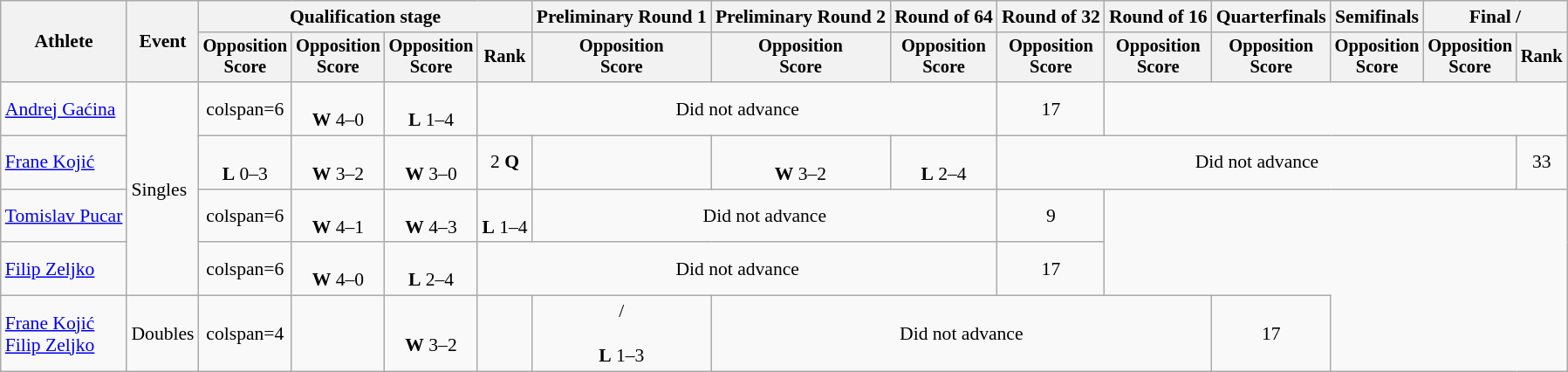<table class=wikitable style=font-size:90%;text-align:center>
<tr>
<th rowspan=2>Athlete</th>
<th rowspan=2>Event</th>
<th colspan=4>Qualification stage</th>
<th>Preliminary Round 1</th>
<th>Preliminary Round 2</th>
<th>Round of 64</th>
<th>Round of 32</th>
<th>Round of 16</th>
<th>Quarterfinals</th>
<th>Semifinals</th>
<th colspan=2>Final / </th>
</tr>
<tr style=font-size:95%>
<th>Opposition<br>Score</th>
<th>Opposition<br>Score</th>
<th>Opposition<br>Score</th>
<th>Rank</th>
<th>Opposition<br>Score</th>
<th>Opposition<br>Score</th>
<th>Opposition<br>Score</th>
<th>Opposition<br>Score</th>
<th>Opposition<br>Score</th>
<th>Opposition<br>Score</th>
<th>Opposition<br>Score</th>
<th>Opposition<br>Score</th>
<th>Rank</th>
</tr>
<tr>
<td align=left><a href='#'>Andrej Gaćina</a></td>
<td align=left rowspan=4>Singles</td>
<td>colspan=6</td>
<td><br><strong>W</strong> 4–0</td>
<td><br><strong>L</strong> 1–4</td>
<td colspan=4>Did not advance</td>
<td>17</td>
</tr>
<tr>
<td align=left><a href='#'>Frane Kojić</a></td>
<td><br><strong>L</strong> 0–3</td>
<td><br><strong>W</strong> 3–2</td>
<td><br><strong>W</strong> 3–0</td>
<td>2 <strong>Q</strong></td>
<td></td>
<td><br><strong>W</strong> 3–2</td>
<td><br><strong>L</strong> 2–4</td>
<td colspan=5>Did not advance</td>
<td>33</td>
</tr>
<tr>
<td align=left><a href='#'>Tomislav Pucar</a></td>
<td>colspan=6</td>
<td><br><strong>W</strong> 4–1</td>
<td><br><strong>W</strong> 4–3</td>
<td><br><strong>L</strong> 1–4</td>
<td colspan=3>Did not advance</td>
<td>9</td>
</tr>
<tr>
<td align=left><a href='#'>Filip Zeljko</a></td>
<td>colspan=6</td>
<td><br><strong>W</strong> 4–0</td>
<td><br><strong>L</strong> 2–4</td>
<td colspan=4>Did not advance</td>
<td>17</td>
</tr>
<tr>
<td align=left><a href='#'>Frane Kojić</a><br><a href='#'>Filip Zeljko</a></td>
<td>Doubles</td>
<td>colspan=4</td>
<td></td>
<td><br><strong>W</strong> 3–2</td>
<td></td>
<td> /<br><br><strong>L</strong> 1–3</td>
<td colspan=4>Did not advance</td>
<td>17</td>
</tr>
</table>
